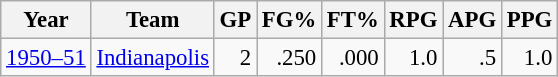<table class="wikitable sortable" style="font-size:95%; text-align:right;">
<tr>
<th>Year</th>
<th>Team</th>
<th>GP</th>
<th>FG%</th>
<th>FT%</th>
<th>RPG</th>
<th>APG</th>
<th>PPG</th>
</tr>
<tr>
<td style="text-align:left;"><a href='#'>1950–51</a></td>
<td style="text-align:left;"><a href='#'>Indianapolis</a></td>
<td>2</td>
<td>.250</td>
<td>.000</td>
<td>1.0</td>
<td>.5</td>
<td>1.0</td>
</tr>
</table>
